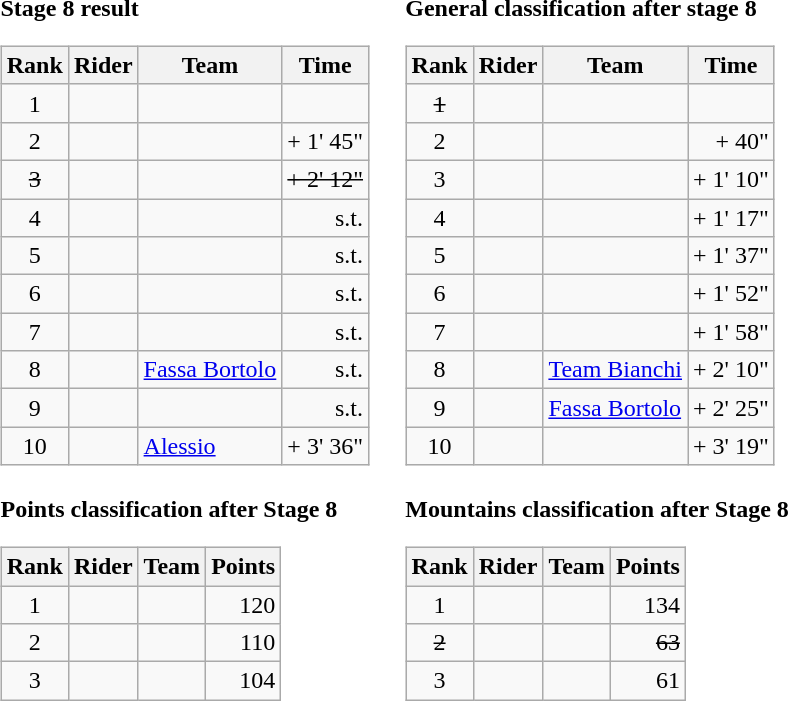<table>
<tr>
<td><strong>Stage 8 result</strong><br><table class="wikitable">
<tr>
<th scope="col">Rank</th>
<th scope="col">Rider</th>
<th scope="col">Team</th>
<th scope="col">Time</th>
</tr>
<tr>
<td style="text-align:center;">1</td>
<td></td>
<td></td>
<td align=right></td>
</tr>
<tr>
<td style="text-align:center;">2</td>
<td></td>
<td></td>
<td align=right>+ 1' 45"</td>
</tr>
<tr>
<td style="text-align:center;"><del>3</del></td>
<td><del></del> </td>
<td><del></del></td>
<td style="text-align:right;"><del>+ 2' 12"</del></td>
</tr>
<tr>
<td style="text-align:center;">4</td>
<td></td>
<td></td>
<td align=right>s.t.</td>
</tr>
<tr>
<td style="text-align:center;">5</td>
<td></td>
<td></td>
<td align=right>s.t.</td>
</tr>
<tr>
<td style="text-align:center;">6</td>
<td></td>
<td></td>
<td align=right>s.t.</td>
</tr>
<tr>
<td style="text-align:center;">7</td>
<td></td>
<td></td>
<td align=right>s.t.</td>
</tr>
<tr>
<td style="text-align:center;">8</td>
<td></td>
<td><a href='#'>Fassa Bortolo</a></td>
<td align=right>s.t.</td>
</tr>
<tr>
<td style="text-align:center;">9</td>
<td></td>
<td></td>
<td align=right>s.t.</td>
</tr>
<tr>
<td style="text-align:center;">10</td>
<td></td>
<td><a href='#'>Alessio</a></td>
<td align=right>+ 3' 36"</td>
</tr>
</table>
</td>
<td></td>
<td><strong>General classification after stage 8</strong><br><table class="wikitable">
<tr>
<th scope="col">Rank</th>
<th scope="col">Rider</th>
<th scope="col">Team</th>
<th scope="col">Time</th>
</tr>
<tr>
<td style="text-align:center;"><del>1</del></td>
<td><del></del> </td>
<td><del></del></td>
<td style="text-align:right;"><del></del></td>
</tr>
<tr>
<td style="text-align:center;">2</td>
<td></td>
<td></td>
<td style="text-align:right;">+ 40"</td>
</tr>
<tr>
<td style="text-align:center;">3</td>
<td></td>
<td></td>
<td align=right>+ 1' 10"</td>
</tr>
<tr>
<td style="text-align:center;">4</td>
<td></td>
<td></td>
<td align=right>+ 1' 17"</td>
</tr>
<tr>
<td style="text-align:center;">5</td>
<td></td>
<td></td>
<td align=right>+ 1' 37"</td>
</tr>
<tr>
<td style="text-align:center;">6</td>
<td></td>
<td></td>
<td align=right>+ 1' 52"</td>
</tr>
<tr>
<td style="text-align:center;">7</td>
<td></td>
<td></td>
<td align=right>+ 1' 58"</td>
</tr>
<tr>
<td style="text-align:center;">8</td>
<td></td>
<td><a href='#'>Team Bianchi</a></td>
<td align=right>+ 2' 10"</td>
</tr>
<tr>
<td style="text-align:center;">9</td>
<td></td>
<td><a href='#'>Fassa Bortolo</a></td>
<td align=right>+ 2' 25"</td>
</tr>
<tr>
<td style="text-align:center;">10</td>
<td></td>
<td></td>
<td style="text-align:right;">+ 3' 19"</td>
</tr>
</table>
</td>
</tr>
<tr valign="top">
<td><strong>Points classification after Stage 8</strong><br><table class="wikitable">
<tr>
<th scope="col">Rank</th>
<th scope="col">Rider</th>
<th scope="col">Team</th>
<th scope="col">Points</th>
</tr>
<tr>
<td style="text-align:center;">1</td>
<td> </td>
<td></td>
<td align=right>120</td>
</tr>
<tr>
<td style="text-align:center;">2</td>
<td></td>
<td></td>
<td align=right>110</td>
</tr>
<tr>
<td style="text-align:center;">3</td>
<td></td>
<td></td>
<td align=right>104</td>
</tr>
</table>
</td>
<td></td>
<td><strong>Mountains classification after Stage 8</strong><br><table class="wikitable">
<tr>
<th scope="col">Rank</th>
<th scope="col">Rider</th>
<th scope="col">Team</th>
<th scope="col">Points</th>
</tr>
<tr>
<td style="text-align:center;">1</td>
<td> </td>
<td></td>
<td align=right>134</td>
</tr>
<tr>
<td style="text-align:center;"><del>2</del></td>
<td><del></del> </td>
<td><del></del></td>
<td style="text-align:right;"><del>63</del></td>
</tr>
<tr>
<td style="text-align:center;">3</td>
<td></td>
<td></td>
<td align=right>61</td>
</tr>
</table>
</td>
</tr>
</table>
